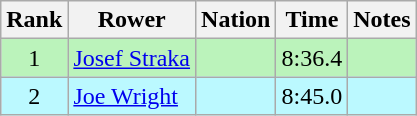<table class="wikitable" style="text-align:center">
<tr>
<th>Rank</th>
<th>Rower</th>
<th>Nation</th>
<th>Time</th>
<th>Notes</th>
</tr>
<tr bgcolor=bbf3bb>
<td>1</td>
<td align=left><a href='#'>Josef Straka</a></td>
<td align=left></td>
<td>8:36.4</td>
<td></td>
</tr>
<tr bgcolor=bbf9ff>
<td>2</td>
<td align=left><a href='#'>Joe Wright</a></td>
<td align=left></td>
<td>8:45.0</td>
<td></td>
</tr>
</table>
